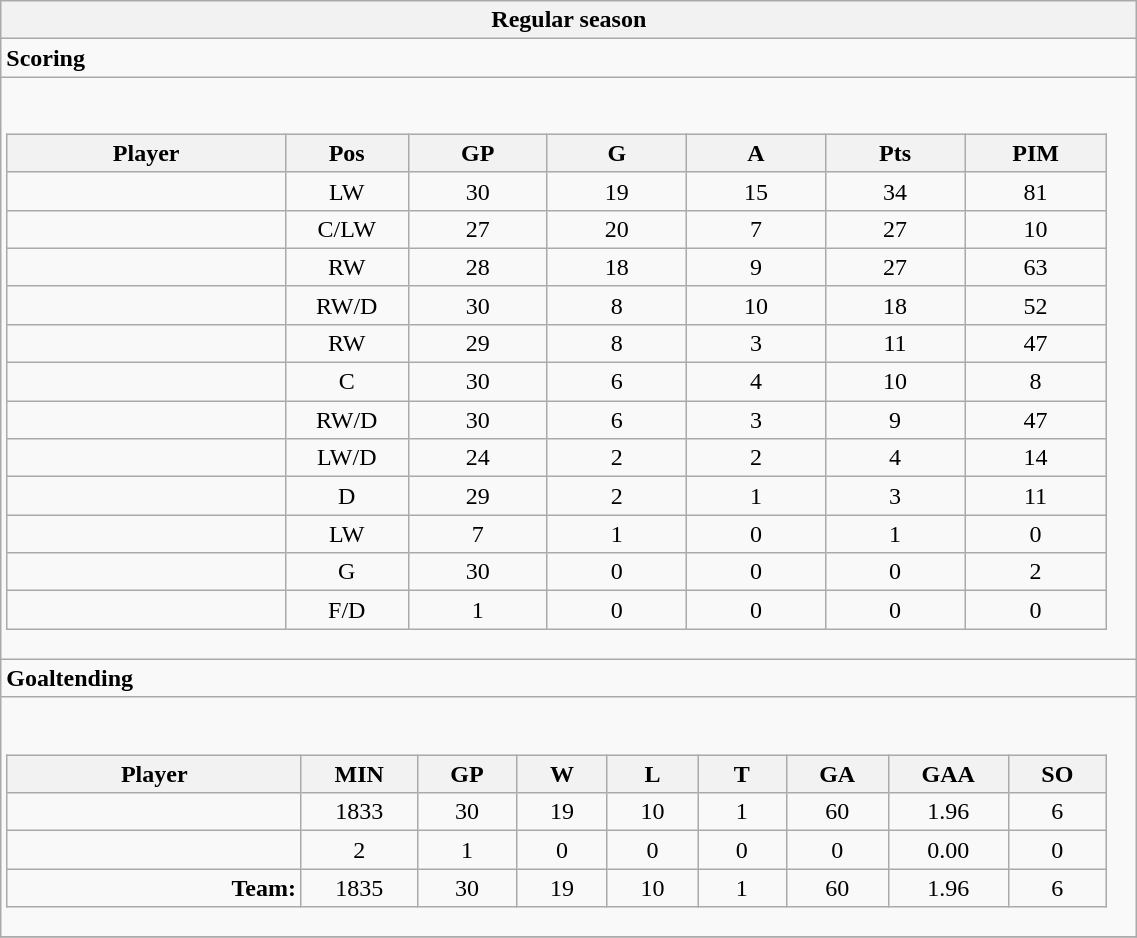<table class="wikitable collapsible" width="60%" border="1">
<tr>
<th>Regular season</th>
</tr>
<tr>
<td class="tocccolors"><strong>Scoring</strong></td>
</tr>
<tr>
<td><br><table class="wikitable sortable">
<tr ALIGN="center">
<th bgcolor="#DDDDFF" width="10%">Player</th>
<th bgcolor="#DDDDFF" width="3%" title="Position">Pos</th>
<th bgcolor="#DDDDFF" width="5%" title="Games played">GP</th>
<th bgcolor="#DDDDFF" width="5%" title="Goals">G</th>
<th bgcolor="#DDDDFF" width="5%" title="Assists">A</th>
<th bgcolor="#DDDDFF" width="5%" title="Points">Pts</th>
<th bgcolor="#DDDDFF" width="5%" title="Penalties in Minutes">PIM</th>
</tr>
<tr align="center">
<td align="right"></td>
<td>LW</td>
<td>30</td>
<td>19</td>
<td>15</td>
<td>34</td>
<td>81</td>
</tr>
<tr align="center">
<td align="right"></td>
<td>C/LW</td>
<td>27</td>
<td>20</td>
<td>7</td>
<td>27</td>
<td>10</td>
</tr>
<tr align="center">
<td align="right"></td>
<td>RW</td>
<td>28</td>
<td>18</td>
<td>9</td>
<td>27</td>
<td>63</td>
</tr>
<tr align="center">
<td align="right"></td>
<td>RW/D</td>
<td>30</td>
<td>8</td>
<td>10</td>
<td>18</td>
<td>52</td>
</tr>
<tr align="center">
<td align="right"></td>
<td>RW</td>
<td>29</td>
<td>8</td>
<td>3</td>
<td>11</td>
<td>47</td>
</tr>
<tr align="center">
<td align="right"></td>
<td>C</td>
<td>30</td>
<td>6</td>
<td>4</td>
<td>10</td>
<td>8</td>
</tr>
<tr align="center">
<td align="right"></td>
<td>RW/D</td>
<td>30</td>
<td>6</td>
<td>3</td>
<td>9</td>
<td>47</td>
</tr>
<tr align="center">
<td align="right"></td>
<td>LW/D</td>
<td>24</td>
<td>2</td>
<td>2</td>
<td>4</td>
<td>14</td>
</tr>
<tr align="center">
<td align="right"></td>
<td>D</td>
<td>29</td>
<td>2</td>
<td>1</td>
<td>3</td>
<td>11</td>
</tr>
<tr align="center">
<td align="right"></td>
<td>LW</td>
<td>7</td>
<td>1</td>
<td>0</td>
<td>1</td>
<td>0</td>
</tr>
<tr align="center">
<td align="right"></td>
<td>G</td>
<td>30</td>
<td>0</td>
<td>0</td>
<td>0</td>
<td>2</td>
</tr>
<tr align="center">
<td align="right"></td>
<td>F/D</td>
<td>1</td>
<td>0</td>
<td>0</td>
<td>0</td>
<td>0</td>
</tr>
</table>
</td>
</tr>
<tr>
<td class="toccolors"><strong>Goaltending</strong></td>
</tr>
<tr>
<td><br><table class="wikitable sortable">
<tr>
<th bgcolor="#DDDDFF" width="10%">Player</th>
<th width="3%" bgcolor="#DDDDFF" title="Minutes played">MIN</th>
<th width="3%" bgcolor="#DDDDFF" title="Games played in">GP</th>
<th width="3%" bgcolor="#DDDDFF" title="Wins">W</th>
<th width="3%" bgcolor="#DDDDFF"title="Losses">L</th>
<th width="3%" bgcolor="#DDDDFF" title="Ties">T</th>
<th width="3%" bgcolor="#DDDDFF" title="Goals against">GA</th>
<th width="3%" bgcolor="#DDDDFF" title="Goals against average">GAA</th>
<th width="3%" bgcolor="#DDDDFF"title="Shut-outs">SO</th>
</tr>
<tr align="center">
<td align="right"></td>
<td>1833</td>
<td>30</td>
<td>19</td>
<td>10</td>
<td>1</td>
<td>60</td>
<td>1.96</td>
<td>6</td>
</tr>
<tr align="center">
<td align="right"></td>
<td>2</td>
<td>1</td>
<td>0</td>
<td>0</td>
<td>0</td>
<td>0</td>
<td>0.00</td>
<td>0</td>
</tr>
<tr align="center">
<td align="right"><strong>Team:</strong></td>
<td>1835</td>
<td>30</td>
<td>19</td>
<td>10</td>
<td>1</td>
<td>60</td>
<td>1.96</td>
<td>6</td>
</tr>
</table>
</td>
</tr>
<tr>
</tr>
</table>
